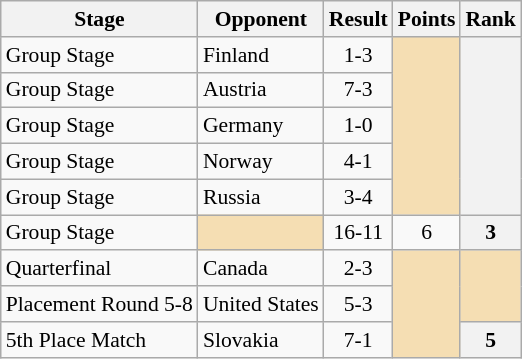<table class="wikitable" style="font-size:90%">
<tr>
<th rowspan="1">Stage</th>
<th rowspan="1">Opponent</th>
<th rowspan="1">Result</th>
<th rowspan="1">Points</th>
<th rowspan="1">Rank</th>
</tr>
<tr>
<td>Group Stage</td>
<td> Finland</td>
<td align="center">1-3</td>
<td rowspan="5" bgcolor="wheat"></td>
<th rowspan="5" bgcolor="wheat"></th>
</tr>
<tr>
<td>Group Stage</td>
<td> Austria</td>
<td align="center">7-3</td>
</tr>
<tr>
<td>Group Stage</td>
<td> Germany</td>
<td align="center">1-0</td>
</tr>
<tr>
<td>Group Stage</td>
<td> Norway</td>
<td align="center">4-1</td>
</tr>
<tr>
<td>Group Stage</td>
<td> Russia</td>
<td align="center">3-4</td>
</tr>
<tr>
<td>Group Stage</td>
<td bgcolor="wheat"></td>
<td align="center">16-11</td>
<td align="center">6</td>
<th align="center">3</th>
</tr>
<tr>
<td>Quarterfinal</td>
<td> Canada</td>
<td align="center">2-3</td>
<td rowspan="3" bgcolor="wheat"></td>
<td rowspan="2" bgcolor="wheat"></td>
</tr>
<tr>
<td>Placement Round 5-8</td>
<td> United States</td>
<td align="center">5-3</td>
</tr>
<tr>
<td>5th Place Match</td>
<td> Slovakia</td>
<td align="center">7-1</td>
<th>5</th>
</tr>
</table>
